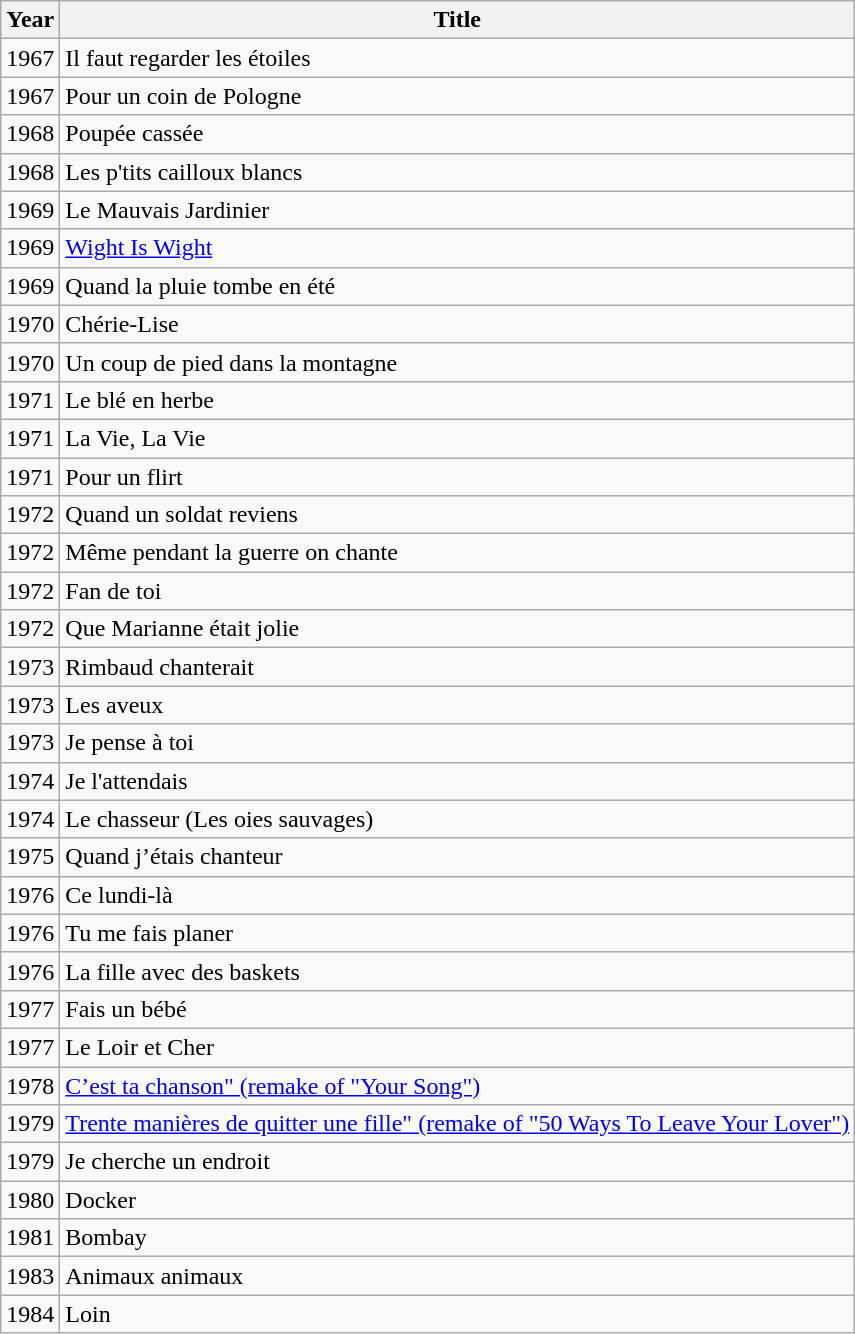<table class="wikitable">
<tr>
<th>Year</th>
<th>Title</th>
</tr>
<tr>
<td>1967</td>
<td>Il faut regarder les étoiles</td>
</tr>
<tr>
<td>1967</td>
<td>Pour un coin de Pologne</td>
</tr>
<tr>
<td>1968</td>
<td>Poupée cassée</td>
</tr>
<tr>
<td>1968</td>
<td>Les p'tits cailloux blancs</td>
</tr>
<tr>
<td>1969</td>
<td>Le Mauvais Jardinier</td>
</tr>
<tr>
<td>1969</td>
<td><a href='#'>Wight Is Wight</a></td>
</tr>
<tr>
<td>1969</td>
<td>Quand la pluie tombe en été</td>
</tr>
<tr>
<td>1970</td>
<td>Chérie-Lise</td>
</tr>
<tr>
<td>1970</td>
<td>Un coup de pied dans la montagne</td>
</tr>
<tr>
<td>1971</td>
<td>Le blé en herbe</td>
</tr>
<tr>
<td>1971</td>
<td>La Vie, La Vie</td>
</tr>
<tr>
<td>1971</td>
<td>Pour un flirt</td>
</tr>
<tr>
<td>1972</td>
<td>Quand un soldat reviens</td>
</tr>
<tr>
<td>1972</td>
<td>Même pendant la guerre on chante</td>
</tr>
<tr>
<td>1972</td>
<td>Fan de toi</td>
</tr>
<tr>
<td>1972</td>
<td>Que Marianne était jolie</td>
</tr>
<tr>
<td>1973</td>
<td>Rimbaud chanterait</td>
</tr>
<tr>
<td>1973</td>
<td>Les aveux</td>
</tr>
<tr>
<td>1973</td>
<td>Je pense à toi</td>
</tr>
<tr>
<td>1974</td>
<td>Je l'attendais</td>
</tr>
<tr>
<td>1974</td>
<td>Le chasseur (Les oies sauvages)</td>
</tr>
<tr>
<td>1975</td>
<td>Quand j’étais chanteur</td>
</tr>
<tr>
<td>1976</td>
<td>Ce lundi-là</td>
</tr>
<tr>
<td>1976</td>
<td>Tu me fais planer</td>
</tr>
<tr>
<td>1976</td>
<td>La fille avec des baskets</td>
</tr>
<tr>
<td>1977</td>
<td>Fais un bébé</td>
</tr>
<tr>
<td>1977</td>
<td>Le Loir et Cher</td>
</tr>
<tr>
<td>1978</td>
<td><a href='#'>C’est ta chanson" (remake of "Your Song")</a></td>
</tr>
<tr>
<td>1979</td>
<td><a href='#'>Trente manières de quitter une  fille" (remake of "50 Ways To Leave Your Lover")</a></td>
</tr>
<tr>
<td>1979</td>
<td>Je cherche un endroit</td>
</tr>
<tr>
<td>1980</td>
<td>Docker</td>
</tr>
<tr>
<td>1981</td>
<td>Bombay</td>
</tr>
<tr>
<td>1983</td>
<td>Animaux animaux</td>
</tr>
<tr>
<td>1984</td>
<td>Loin</td>
</tr>
</table>
